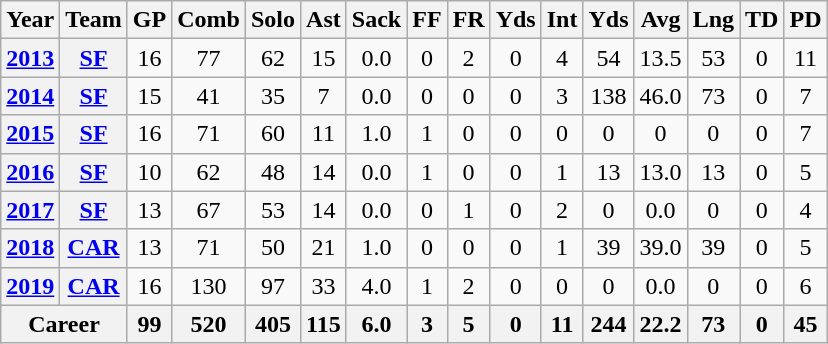<table class="wikitable" style="text-align:center">
<tr>
<th>Year</th>
<th>Team</th>
<th>GP</th>
<th>Comb</th>
<th>Solo</th>
<th>Ast</th>
<th>Sack</th>
<th>FF</th>
<th>FR</th>
<th>Yds</th>
<th>Int</th>
<th>Yds</th>
<th>Avg</th>
<th>Lng</th>
<th>TD</th>
<th>PD</th>
</tr>
<tr>
<th><a href='#'>2013</a></th>
<th><a href='#'>SF</a></th>
<td>16</td>
<td>77</td>
<td>62</td>
<td>15</td>
<td>0.0</td>
<td>0</td>
<td>2</td>
<td>0</td>
<td>4</td>
<td>54</td>
<td>13.5</td>
<td>53</td>
<td>0</td>
<td>11</td>
</tr>
<tr>
<th><a href='#'>2014</a></th>
<th><a href='#'>SF</a></th>
<td>15</td>
<td>41</td>
<td>35</td>
<td>7</td>
<td>0.0</td>
<td>0</td>
<td>0</td>
<td>0</td>
<td>3</td>
<td>138</td>
<td>46.0</td>
<td>73</td>
<td>0</td>
<td>7</td>
</tr>
<tr>
<th><a href='#'>2015</a></th>
<th><a href='#'>SF</a></th>
<td>16</td>
<td>71</td>
<td>60</td>
<td>11</td>
<td>1.0</td>
<td>1</td>
<td>0</td>
<td>0</td>
<td>0</td>
<td>0</td>
<td>0</td>
<td>0</td>
<td>0</td>
<td>7</td>
</tr>
<tr>
<th><a href='#'>2016</a></th>
<th><a href='#'>SF</a></th>
<td>10</td>
<td>62</td>
<td>48</td>
<td>14</td>
<td>0.0</td>
<td>1</td>
<td>0</td>
<td>0</td>
<td>1</td>
<td>13</td>
<td>13.0</td>
<td>13</td>
<td>0</td>
<td>5</td>
</tr>
<tr>
<th><a href='#'>2017</a></th>
<th><a href='#'>SF</a></th>
<td>13</td>
<td>67</td>
<td>53</td>
<td>14</td>
<td>0.0</td>
<td>0</td>
<td>1</td>
<td>0</td>
<td>2</td>
<td>0</td>
<td>0.0</td>
<td>0</td>
<td>0</td>
<td>4</td>
</tr>
<tr>
<th><a href='#'>2018</a></th>
<th><a href='#'>CAR</a></th>
<td>13</td>
<td>71</td>
<td>50</td>
<td>21</td>
<td>1.0</td>
<td>0</td>
<td>0</td>
<td>0</td>
<td>1</td>
<td>39</td>
<td>39.0</td>
<td>39</td>
<td>0</td>
<td>5</td>
</tr>
<tr>
<th><a href='#'>2019</a></th>
<th><a href='#'>CAR</a></th>
<td>16</td>
<td>130</td>
<td>97</td>
<td>33</td>
<td>4.0</td>
<td>1</td>
<td>2</td>
<td>0</td>
<td>0</td>
<td>0</td>
<td>0.0</td>
<td>0</td>
<td>0</td>
<td>6</td>
</tr>
<tr>
<th colspan="2">Career</th>
<th>99</th>
<th>520</th>
<th>405</th>
<th>115</th>
<th>6.0</th>
<th>3</th>
<th>5</th>
<th>0</th>
<th>11</th>
<th>244</th>
<th>22.2</th>
<th>73</th>
<th>0</th>
<th>45</th>
</tr>
</table>
